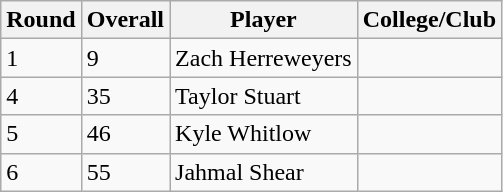<table class="wikitable">
<tr>
<th>Round</th>
<th>Overall</th>
<th>Player</th>
<th>College/Club</th>
</tr>
<tr>
<td>1</td>
<td>9</td>
<td>Zach Herreweyers</td>
<td></td>
</tr>
<tr>
<td>4</td>
<td>35</td>
<td>Taylor Stuart</td>
<td></td>
</tr>
<tr>
<td>5</td>
<td>46</td>
<td>Kyle Whitlow</td>
<td></td>
</tr>
<tr>
<td>6</td>
<td>55</td>
<td>Jahmal Shear</td>
<td></td>
</tr>
</table>
